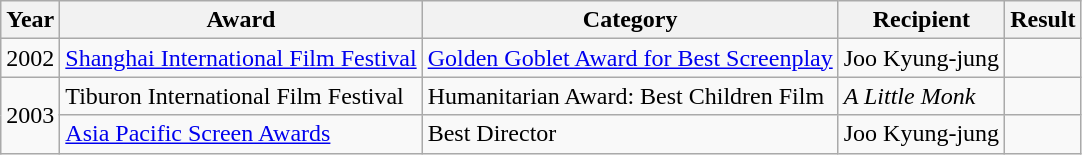<table class="wikitable">
<tr>
<th>Year</th>
<th>Award</th>
<th>Category</th>
<th>Recipient</th>
<th>Result</th>
</tr>
<tr>
<td>2002</td>
<td><a href='#'>Shanghai International Film Festival</a></td>
<td><a href='#'>Golden Goblet Award for Best Screenplay</a></td>
<td>Joo Kyung-jung</td>
<td></td>
</tr>
<tr>
<td rowspan=2>2003</td>
<td>Tiburon International Film Festival</td>
<td>Humanitarian Award: Best Children Film</td>
<td><em>A Little Monk</em></td>
<td></td>
</tr>
<tr>
<td><a href='#'>Asia Pacific Screen Awards</a></td>
<td>Best Director</td>
<td>Joo Kyung-jung</td>
<td></td>
</tr>
</table>
